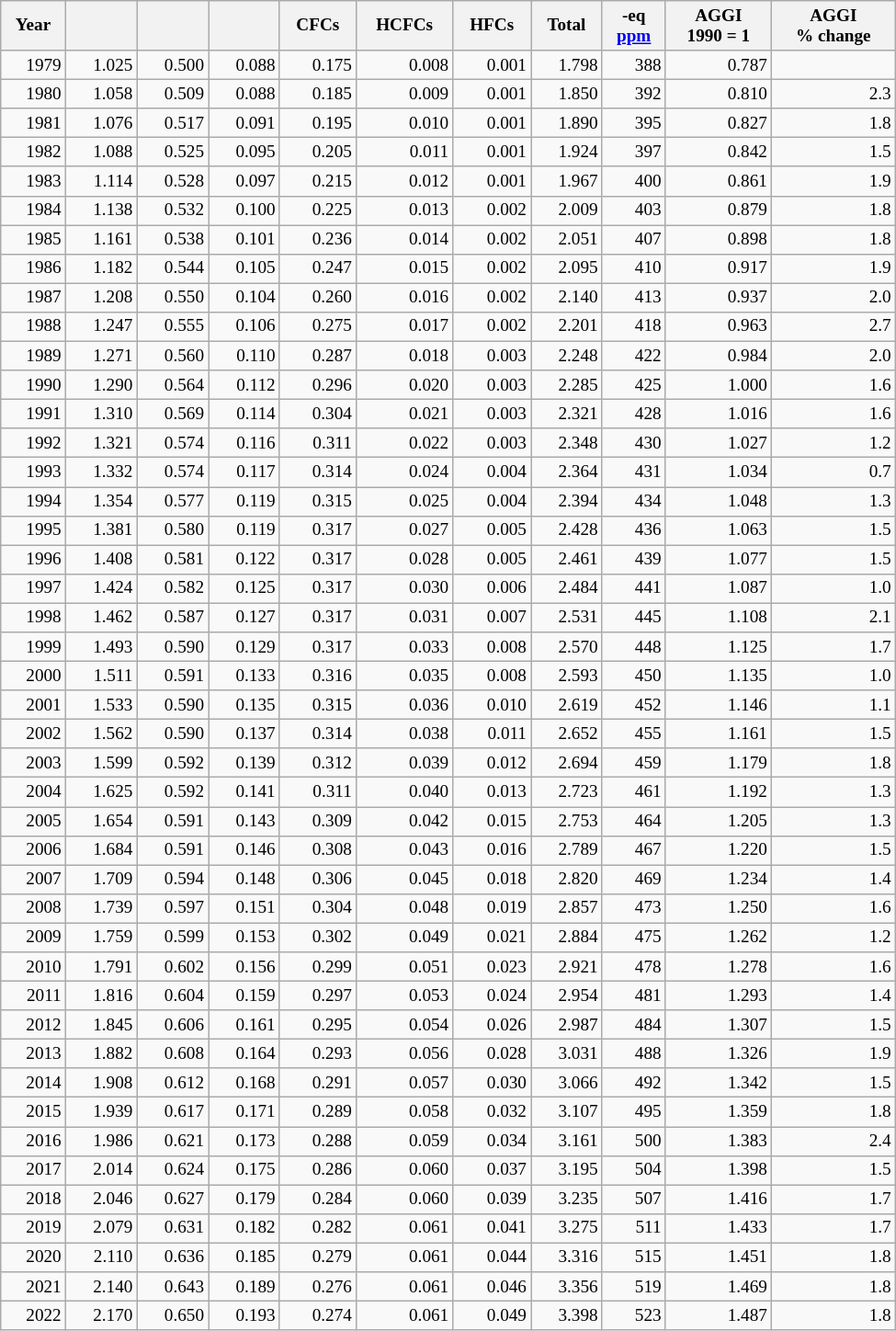<table class="wikitable" style="text-align:right; font-size:0.8em; width:650px">
<tr>
<th>Year</th>
<th></th>
<th></th>
<th></th>
<th>CFCs</th>
<th>HCFCs</th>
<th>HFCs</th>
<th>Total</th>
<th>-eq<br><a href='#'>ppm</a></th>
<th>AGGI<br>1990 = 1</th>
<th>AGGI<br>% change</th>
</tr>
<tr>
<td>1979</td>
<td>1.025</td>
<td>0.500</td>
<td>0.088</td>
<td>0.175</td>
<td>0.008</td>
<td>0.001</td>
<td>1.798</td>
<td>388</td>
<td>0.787</td>
<td></td>
</tr>
<tr>
<td>1980</td>
<td>1.058</td>
<td>0.509</td>
<td>0.088</td>
<td>0.185</td>
<td>0.009</td>
<td>0.001</td>
<td>1.850</td>
<td>392</td>
<td>0.810</td>
<td>2.3</td>
</tr>
<tr>
<td>1981</td>
<td>1.076</td>
<td>0.517</td>
<td>0.091</td>
<td>0.195</td>
<td>0.010</td>
<td>0.001</td>
<td>1.890</td>
<td>395</td>
<td>0.827</td>
<td>1.8</td>
</tr>
<tr>
<td>1982</td>
<td>1.088</td>
<td>0.525</td>
<td>0.095</td>
<td>0.205</td>
<td>0.011</td>
<td>0.001</td>
<td>1.924</td>
<td>397</td>
<td>0.842</td>
<td>1.5</td>
</tr>
<tr>
<td>1983</td>
<td>1.114</td>
<td>0.528</td>
<td>0.097</td>
<td>0.215</td>
<td>0.012</td>
<td>0.001</td>
<td>1.967</td>
<td>400</td>
<td>0.861</td>
<td>1.9</td>
</tr>
<tr>
<td>1984</td>
<td>1.138</td>
<td>0.532</td>
<td>0.100</td>
<td>0.225</td>
<td>0.013</td>
<td>0.002</td>
<td>2.009</td>
<td>403</td>
<td>0.879</td>
<td>1.8</td>
</tr>
<tr>
<td>1985</td>
<td>1.161</td>
<td>0.538</td>
<td>0.101</td>
<td>0.236</td>
<td>0.014</td>
<td>0.002</td>
<td>2.051</td>
<td>407</td>
<td>0.898</td>
<td>1.8</td>
</tr>
<tr>
<td>1986</td>
<td>1.182</td>
<td>0.544</td>
<td>0.105</td>
<td>0.247</td>
<td>0.015</td>
<td>0.002</td>
<td>2.095</td>
<td>410</td>
<td>0.917</td>
<td>1.9</td>
</tr>
<tr>
<td>1987</td>
<td>1.208</td>
<td>0.550</td>
<td>0.104</td>
<td>0.260</td>
<td>0.016</td>
<td>0.002</td>
<td>2.140</td>
<td>413</td>
<td>0.937</td>
<td>2.0</td>
</tr>
<tr>
<td>1988</td>
<td>1.247</td>
<td>0.555</td>
<td>0.106</td>
<td>0.275</td>
<td>0.017</td>
<td>0.002</td>
<td>2.201</td>
<td>418</td>
<td>0.963</td>
<td>2.7</td>
</tr>
<tr>
<td>1989</td>
<td>1.271</td>
<td>0.560</td>
<td>0.110</td>
<td>0.287</td>
<td>0.018</td>
<td>0.003</td>
<td>2.248</td>
<td>422</td>
<td>0.984</td>
<td>2.0</td>
</tr>
<tr>
<td>1990</td>
<td>1.290</td>
<td>0.564</td>
<td>0.112</td>
<td>0.296</td>
<td>0.020</td>
<td>0.003</td>
<td>2.285</td>
<td>425</td>
<td>1.000</td>
<td>1.6</td>
</tr>
<tr>
<td>1991</td>
<td>1.310</td>
<td>0.569</td>
<td>0.114</td>
<td>0.304</td>
<td>0.021</td>
<td>0.003</td>
<td>2.321</td>
<td>428</td>
<td>1.016</td>
<td>1.6</td>
</tr>
<tr>
<td>1992</td>
<td>1.321</td>
<td>0.574</td>
<td>0.116</td>
<td>0.311</td>
<td>0.022</td>
<td>0.003</td>
<td>2.348</td>
<td>430</td>
<td>1.027</td>
<td>1.2</td>
</tr>
<tr>
<td>1993</td>
<td>1.332</td>
<td>0.574</td>
<td>0.117</td>
<td>0.314</td>
<td>0.024</td>
<td>0.004</td>
<td>2.364</td>
<td>431</td>
<td>1.034</td>
<td>0.7</td>
</tr>
<tr>
<td>1994</td>
<td>1.354</td>
<td>0.577</td>
<td>0.119</td>
<td>0.315</td>
<td>0.025</td>
<td>0.004</td>
<td>2.394</td>
<td>434</td>
<td>1.048</td>
<td>1.3</td>
</tr>
<tr>
<td>1995</td>
<td>1.381</td>
<td>0.580</td>
<td>0.119</td>
<td>0.317</td>
<td>0.027</td>
<td>0.005</td>
<td>2.428</td>
<td>436</td>
<td>1.063</td>
<td>1.5</td>
</tr>
<tr>
<td>1996</td>
<td>1.408</td>
<td>0.581</td>
<td>0.122</td>
<td>0.317</td>
<td>0.028</td>
<td>0.005</td>
<td>2.461</td>
<td>439</td>
<td>1.077</td>
<td>1.5</td>
</tr>
<tr>
<td>1997</td>
<td>1.424</td>
<td>0.582</td>
<td>0.125</td>
<td>0.317</td>
<td>0.030</td>
<td>0.006</td>
<td>2.484</td>
<td>441</td>
<td>1.087</td>
<td>1.0</td>
</tr>
<tr>
<td>1998</td>
<td>1.462</td>
<td>0.587</td>
<td>0.127</td>
<td>0.317</td>
<td>0.031</td>
<td>0.007</td>
<td>2.531</td>
<td>445</td>
<td>1.108</td>
<td>2.1</td>
</tr>
<tr>
<td>1999</td>
<td>1.493</td>
<td>0.590</td>
<td>0.129</td>
<td>0.317</td>
<td>0.033</td>
<td>0.008</td>
<td>2.570</td>
<td>448</td>
<td>1.125</td>
<td>1.7</td>
</tr>
<tr>
<td>2000</td>
<td>1.511</td>
<td>0.591</td>
<td>0.133</td>
<td>0.316</td>
<td>0.035</td>
<td>0.008</td>
<td>2.593</td>
<td>450</td>
<td>1.135</td>
<td>1.0</td>
</tr>
<tr>
<td>2001</td>
<td>1.533</td>
<td>0.590</td>
<td>0.135</td>
<td>0.315</td>
<td>0.036</td>
<td>0.010</td>
<td>2.619</td>
<td>452</td>
<td>1.146</td>
<td>1.1</td>
</tr>
<tr>
<td>2002</td>
<td>1.562</td>
<td>0.590</td>
<td>0.137</td>
<td>0.314</td>
<td>0.038</td>
<td>0.011</td>
<td>2.652</td>
<td>455</td>
<td>1.161</td>
<td>1.5</td>
</tr>
<tr>
<td>2003</td>
<td>1.599</td>
<td>0.592</td>
<td>0.139</td>
<td>0.312</td>
<td>0.039</td>
<td>0.012</td>
<td>2.694</td>
<td>459</td>
<td>1.179</td>
<td>1.8</td>
</tr>
<tr>
<td>2004</td>
<td>1.625</td>
<td>0.592</td>
<td>0.141</td>
<td>0.311</td>
<td>0.040</td>
<td>0.013</td>
<td>2.723</td>
<td>461</td>
<td>1.192</td>
<td>1.3</td>
</tr>
<tr>
<td>2005</td>
<td>1.654</td>
<td>0.591</td>
<td>0.143</td>
<td>0.309</td>
<td>0.042</td>
<td>0.015</td>
<td>2.753</td>
<td>464</td>
<td>1.205</td>
<td>1.3</td>
</tr>
<tr>
<td>2006</td>
<td>1.684</td>
<td>0.591</td>
<td>0.146</td>
<td>0.308</td>
<td>0.043</td>
<td>0.016</td>
<td>2.789</td>
<td>467</td>
<td>1.220</td>
<td>1.5</td>
</tr>
<tr>
<td>2007</td>
<td>1.709</td>
<td>0.594</td>
<td>0.148</td>
<td>0.306</td>
<td>0.045</td>
<td>0.018</td>
<td>2.820</td>
<td>469</td>
<td>1.234</td>
<td>1.4</td>
</tr>
<tr>
<td>2008</td>
<td>1.739</td>
<td>0.597</td>
<td>0.151</td>
<td>0.304</td>
<td>0.048</td>
<td>0.019</td>
<td>2.857</td>
<td>473</td>
<td>1.250</td>
<td>1.6</td>
</tr>
<tr>
<td>2009</td>
<td>1.759</td>
<td>0.599</td>
<td>0.153</td>
<td>0.302</td>
<td>0.049</td>
<td>0.021</td>
<td>2.884</td>
<td>475</td>
<td>1.262</td>
<td>1.2</td>
</tr>
<tr>
<td>2010</td>
<td>1.791</td>
<td>0.602</td>
<td>0.156</td>
<td>0.299</td>
<td>0.051</td>
<td>0.023</td>
<td>2.921</td>
<td>478</td>
<td>1.278</td>
<td>1.6</td>
</tr>
<tr>
<td>2011</td>
<td>1.816</td>
<td>0.604</td>
<td>0.159</td>
<td>0.297</td>
<td>0.053</td>
<td>0.024</td>
<td>2.954</td>
<td>481</td>
<td>1.293</td>
<td>1.4</td>
</tr>
<tr>
<td>2012</td>
<td>1.845</td>
<td>0.606</td>
<td>0.161</td>
<td>0.295</td>
<td>0.054</td>
<td>0.026</td>
<td>2.987</td>
<td>484</td>
<td>1.307</td>
<td>1.5</td>
</tr>
<tr>
<td>2013</td>
<td>1.882</td>
<td>0.608</td>
<td>0.164</td>
<td>0.293</td>
<td>0.056</td>
<td>0.028</td>
<td>3.031</td>
<td>488</td>
<td>1.326</td>
<td>1.9</td>
</tr>
<tr>
<td>2014</td>
<td>1.908</td>
<td>0.612</td>
<td>0.168</td>
<td>0.291</td>
<td>0.057</td>
<td>0.030</td>
<td>3.066</td>
<td>492</td>
<td>1.342</td>
<td>1.5</td>
</tr>
<tr>
<td>2015</td>
<td>1.939</td>
<td>0.617</td>
<td>0.171</td>
<td>0.289</td>
<td>0.058</td>
<td>0.032</td>
<td>3.107</td>
<td>495</td>
<td>1.359</td>
<td>1.8</td>
</tr>
<tr>
<td>2016</td>
<td>1.986</td>
<td>0.621</td>
<td>0.173</td>
<td>0.288</td>
<td>0.059</td>
<td>0.034</td>
<td>3.161</td>
<td>500</td>
<td>1.383</td>
<td>2.4</td>
</tr>
<tr>
<td>2017</td>
<td>2.014</td>
<td>0.624</td>
<td>0.175</td>
<td>0.286</td>
<td>0.060</td>
<td>0.037</td>
<td>3.195</td>
<td>504</td>
<td>1.398</td>
<td>1.5</td>
</tr>
<tr>
<td>2018</td>
<td>2.046</td>
<td>0.627</td>
<td>0.179</td>
<td>0.284</td>
<td>0.060</td>
<td>0.039</td>
<td>3.235</td>
<td>507</td>
<td>1.416</td>
<td>1.7</td>
</tr>
<tr>
<td>2019</td>
<td>2.079</td>
<td>0.631</td>
<td>0.182</td>
<td>0.282</td>
<td>0.061</td>
<td>0.041</td>
<td>3.275</td>
<td>511</td>
<td>1.433</td>
<td>1.7</td>
</tr>
<tr>
<td>2020</td>
<td>2.110</td>
<td>0.636</td>
<td>0.185</td>
<td>0.279</td>
<td>0.061</td>
<td>0.044</td>
<td>3.316</td>
<td>515</td>
<td>1.451</td>
<td>1.8</td>
</tr>
<tr>
<td>2021</td>
<td>2.140</td>
<td>0.643</td>
<td>0.189</td>
<td>0.276</td>
<td>0.061</td>
<td>0.046</td>
<td>3.356</td>
<td>519</td>
<td>1.469</td>
<td>1.8</td>
</tr>
<tr>
<td>2022</td>
<td>2.170</td>
<td>0.650</td>
<td>0.193</td>
<td>0.274</td>
<td>0.061</td>
<td>0.049</td>
<td>3.398</td>
<td>523</td>
<td>1.487</td>
<td>1.8</td>
</tr>
</table>
